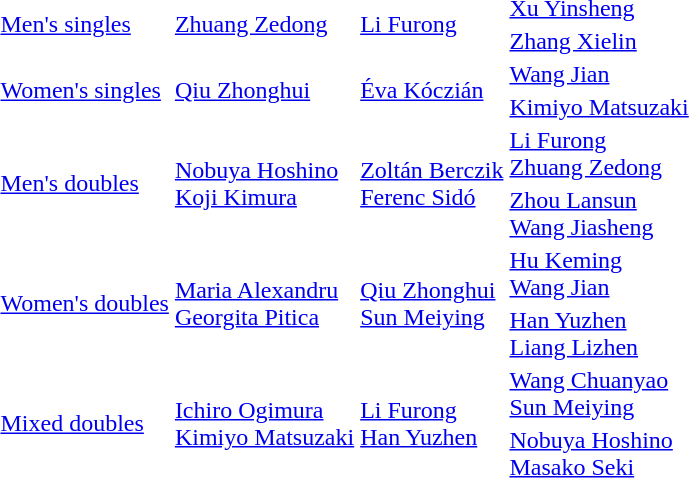<table>
<tr>
<td rowspan=2><a href='#'>Men's singles</a></td>
<td rowspan=2> <a href='#'>Zhuang Zedong</a></td>
<td rowspan=2> <a href='#'>Li Furong</a></td>
<td> <a href='#'>Xu Yinsheng</a></td>
</tr>
<tr>
<td> <a href='#'>Zhang Xielin</a></td>
</tr>
<tr>
<td rowspan=2><a href='#'>Women's singles</a></td>
<td rowspan=2> <a href='#'>Qiu Zhonghui</a></td>
<td rowspan=2> <a href='#'>Éva Kóczián</a></td>
<td> <a href='#'>Wang Jian</a></td>
</tr>
<tr>
<td> <a href='#'>Kimiyo Matsuzaki</a></td>
</tr>
<tr>
<td rowspan=2><a href='#'>Men's doubles</a></td>
<td rowspan=2> <a href='#'>Nobuya Hoshino</a><br> <a href='#'>Koji Kimura</a></td>
<td rowspan=2> <a href='#'>Zoltán Berczik</a><br> <a href='#'>Ferenc Sidó</a></td>
<td> <a href='#'>Li Furong</a><br> <a href='#'>Zhuang Zedong</a></td>
</tr>
<tr>
<td> <a href='#'>Zhou Lansun</a><br> <a href='#'>Wang Jiasheng</a></td>
</tr>
<tr>
<td rowspan=2><a href='#'>Women's doubles</a></td>
<td rowspan=2> <a href='#'>Maria Alexandru</a><br> <a href='#'>Georgita Pitica</a></td>
<td rowspan=2> <a href='#'>Qiu Zhonghui</a><br> <a href='#'>Sun Meiying</a></td>
<td> <a href='#'>Hu Keming</a><br> <a href='#'>Wang Jian</a></td>
</tr>
<tr>
<td> <a href='#'>Han Yuzhen</a><br> <a href='#'>Liang Lizhen</a></td>
</tr>
<tr>
<td rowspan=2><a href='#'>Mixed doubles</a></td>
<td rowspan=2> <a href='#'>Ichiro Ogimura</a><br> <a href='#'>Kimiyo Matsuzaki</a></td>
<td rowspan=2> <a href='#'>Li Furong</a><br> <a href='#'>Han Yuzhen</a></td>
<td> <a href='#'>Wang Chuanyao</a><br> <a href='#'>Sun Meiying</a></td>
</tr>
<tr>
<td> <a href='#'>Nobuya Hoshino</a><br> <a href='#'>Masako Seki</a></td>
</tr>
</table>
